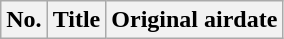<table class="wikitable plainrowheaders">
<tr>
<th width="15">No.</th>
<th>Title</th>
<th>Original airdate<br>




</th>
</tr>
</table>
